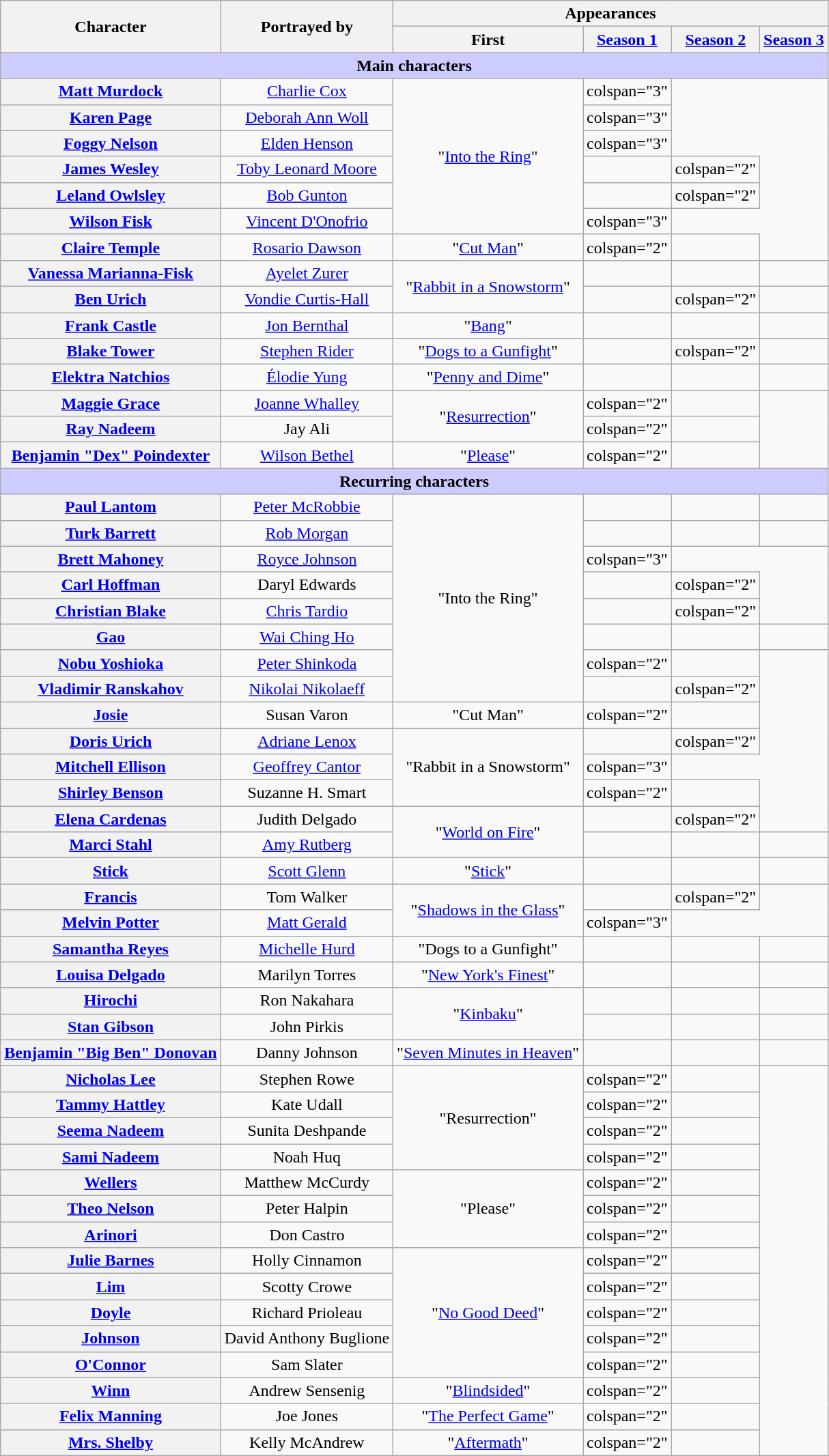<table class="wikitable" style="text-align: center; width: auto;">
<tr>
<th scope="col" rowspan="2">Character</th>
<th scope="col" rowspan="2">Portrayed by</th>
<th scope="col" colspan="4">Appearances</th>
</tr>
<tr>
<th scope="col">First</th>
<th scope="col"><a href='#'>Season 1</a></th>
<th scope="col"><a href='#'>Season 2</a></th>
<th scope="col"><a href='#'>Season 3</a></th>
</tr>
<tr>
<th colspan="6" style="background-color: #ccccff;">Main characters</th>
</tr>
<tr>
<th scope="row"><a href='#'>Matt Murdock<br></a></th>
<td><a href='#'>Charlie Cox</a></td>
<td rowspan="6">"<a href='#'>Into the Ring</a>"</td>
<td>colspan="3" </td>
</tr>
<tr>
<th scope="row"><a href='#'>Karen Page</a></th>
<td><a href='#'>Deborah Ann Woll</a></td>
<td>colspan="3" </td>
</tr>
<tr>
<th scope="row"><a href='#'>Foggy Nelson</a></th>
<td><a href='#'>Elden Henson</a></td>
<td>colspan="3" </td>
</tr>
<tr>
<th scope="row"><a href='#'>James Wesley</a></th>
<td><a href='#'>Toby Leonard Moore</a></td>
<td></td>
<td>colspan="2" </td>
</tr>
<tr>
<th scope="row"><a href='#'>Leland Owlsley</a></th>
<td><a href='#'>Bob Gunton</a></td>
<td></td>
<td>colspan="2" </td>
</tr>
<tr>
<th scope="row"><a href='#'>Wilson Fisk<br></a></th>
<td><a href='#'>Vincent D'Onofrio</a></td>
<td>colspan="3" </td>
</tr>
<tr>
<th scope="row"><a href='#'>Claire Temple</a></th>
<td><a href='#'>Rosario Dawson</a></td>
<td>"<a href='#'>Cut Man</a>"</td>
<td>colspan="2" </td>
<td></td>
</tr>
<tr>
<th scope="row"><a href='#'>Vanessa Marianna-Fisk</a></th>
<td><a href='#'>Ayelet Zurer</a></td>
<td rowspan="2">"<a href='#'>Rabbit in a Snowstorm</a>"</td>
<td></td>
<td></td>
<td></td>
</tr>
<tr>
<th scope="row"><a href='#'>Ben Urich</a></th>
<td><a href='#'>Vondie Curtis-Hall</a></td>
<td></td>
<td>colspan="2" </td>
</tr>
<tr>
<th scope="row"><a href='#'>Frank Castle<br></a></th>
<td><a href='#'>Jon Bernthal</a></td>
<td>"<a href='#'>Bang</a>"</td>
<td></td>
<td></td>
<td></td>
</tr>
<tr>
<th scope="row"><a href='#'>Blake Tower</a></th>
<td><a href='#'>Stephen Rider</a></td>
<td>"<a href='#'>Dogs to a Gunfight</a>"</td>
<td></td>
<td>colspan="2" </td>
</tr>
<tr>
<th scope="row"><a href='#'>Elektra Natchios</a></th>
<td><a href='#'>Élodie Yung</a></td>
<td>"<a href='#'>Penny and Dime</a>"</td>
<td></td>
<td></td>
<td></td>
</tr>
<tr>
<th scope="row"><a href='#'>Maggie Grace</a></th>
<td><a href='#'>Joanne Whalley</a></td>
<td rowspan="2">"<a href='#'>Resurrection</a>"</td>
<td>colspan="2" </td>
<td></td>
</tr>
<tr>
<th scope="row"><a href='#'>Ray Nadeem</a></th>
<td>Jay Ali</td>
<td>colspan="2" </td>
<td></td>
</tr>
<tr>
<th scope="row"><a href='#'>Benjamin "Dex" Poindexter</a></th>
<td><a href='#'>Wilson Bethel</a></td>
<td>"<a href='#'>Please</a>"</td>
<td>colspan="2" </td>
<td></td>
</tr>
<tr>
<th colspan="6" style="background-color: #ccccff;">Recurring characters</th>
</tr>
<tr>
<th scope="row"><a href='#'>Paul Lantom</a></th>
<td><a href='#'>Peter McRobbie</a></td>
<td rowspan="8">"Into the Ring"</td>
<td></td>
<td></td>
<td></td>
</tr>
<tr>
<th scope="row"><a href='#'>Turk Barrett</a></th>
<td><a href='#'>Rob Morgan</a></td>
<td></td>
<td></td>
<td></td>
</tr>
<tr>
<th scope="row"><a href='#'>Brett Mahoney</a></th>
<td><a href='#'>Royce Johnson</a></td>
<td>colspan="3" </td>
</tr>
<tr>
<th scope="row"><a href='#'>Carl Hoffman</a></th>
<td>Daryl Edwards</td>
<td></td>
<td>colspan="2" </td>
</tr>
<tr>
<th scope="row"><a href='#'>Christian Blake</a></th>
<td><a href='#'>Chris Tardio</a></td>
<td></td>
<td>colspan="2" </td>
</tr>
<tr>
<th scope="row"><a href='#'>Gao</a></th>
<td><a href='#'>Wai Ching Ho</a></td>
<td></td>
<td></td>
<td></td>
</tr>
<tr>
<th scope="row"><a href='#'>Nobu Yoshioka</a></th>
<td><a href='#'>Peter Shinkoda</a></td>
<td>colspan="2" </td>
<td></td>
</tr>
<tr>
<th scope="row"><a href='#'>Vladimir Ranskahov</a></th>
<td><a href='#'>Nikolai Nikolaeff</a></td>
<td></td>
<td>colspan="2" </td>
</tr>
<tr>
<th scope="row"><a href='#'>Josie</a></th>
<td>Susan Varon</td>
<td>"Cut Man"</td>
<td>colspan="2" </td>
<td></td>
</tr>
<tr>
<th scope="row"><a href='#'>Doris Urich</a></th>
<td><a href='#'>Adriane Lenox</a></td>
<td rowspan="3">"Rabbit in a Snowstorm"</td>
<td></td>
<td>colspan="2" </td>
</tr>
<tr>
<th scope="row"><a href='#'>Mitchell Ellison</a></th>
<td><a href='#'>Geoffrey Cantor</a></td>
<td>colspan="3" </td>
</tr>
<tr>
<th scope="row"><a href='#'>Shirley Benson</a></th>
<td>Suzanne H. Smart</td>
<td>colspan="2" </td>
<td></td>
</tr>
<tr>
<th scope="row"><a href='#'>Elena Cardenas</a></th>
<td>Judith Delgado</td>
<td rowspan="2">"<a href='#'>World on Fire</a>"</td>
<td></td>
<td>colspan="2" </td>
</tr>
<tr>
<th scope="row"><a href='#'>Marci Stahl</a></th>
<td><a href='#'>Amy Rutberg</a></td>
<td></td>
<td></td>
<td></td>
</tr>
<tr>
<th scope="row"><a href='#'>Stick</a></th>
<td><a href='#'>Scott Glenn</a></td>
<td>"<a href='#'>Stick</a>"</td>
<td></td>
<td></td>
<td></td>
</tr>
<tr>
<th scope="row"><a href='#'>Francis</a></th>
<td>Tom Walker</td>
<td rowspan="2">"<a href='#'>Shadows in the Glass</a>"</td>
<td></td>
<td>colspan="2" </td>
</tr>
<tr>
<th scope="row"><a href='#'>Melvin Potter</a></th>
<td><a href='#'>Matt Gerald</a></td>
<td>colspan="3" </td>
</tr>
<tr>
<th scope="row"><a href='#'>Samantha Reyes</a></th>
<td><a href='#'>Michelle Hurd</a></td>
<td>"Dogs to a Gunfight"</td>
<td></td>
<td></td>
<td></td>
</tr>
<tr>
<th scope="row"><a href='#'>Louisa Delgado</a></th>
<td>Marilyn Torres</td>
<td>"<a href='#'>New York's Finest</a>"</td>
<td></td>
<td></td>
<td></td>
</tr>
<tr>
<th scope="row"><a href='#'>Hirochi</a></th>
<td>Ron Nakahara</td>
<td rowspan="2">"<a href='#'>Kinbaku</a>"</td>
<td></td>
<td></td>
<td></td>
</tr>
<tr>
<th scope="row"><a href='#'>Stan Gibson</a></th>
<td>John Pirkis</td>
<td></td>
<td></td>
<td></td>
</tr>
<tr>
<th scope="row"><a href='#'>Benjamin "Big Ben" Donovan</a></th>
<td>Danny Johnson</td>
<td>"<a href='#'>Seven Minutes in Heaven</a>"</td>
<td></td>
<td></td>
<td></td>
</tr>
<tr>
<th scope="row"><a href='#'>Nicholas Lee</a></th>
<td>Stephen Rowe</td>
<td rowspan="4">"Resurrection"</td>
<td>colspan="2" </td>
<td></td>
</tr>
<tr>
<th scope="row"><a href='#'>Tammy Hattley</a></th>
<td>Kate Udall</td>
<td>colspan="2" </td>
<td></td>
</tr>
<tr>
<th scope="row"><a href='#'>Seema Nadeem</a></th>
<td>Sunita Deshpande</td>
<td>colspan="2" </td>
<td></td>
</tr>
<tr>
<th scope="row"><a href='#'>Sami Nadeem</a></th>
<td>Noah Huq</td>
<td>colspan="2" </td>
<td></td>
</tr>
<tr>
<th scope="row"><a href='#'>Wellers</a></th>
<td>Matthew McCurdy</td>
<td rowspan="3">"Please"</td>
<td>colspan="2" </td>
<td></td>
</tr>
<tr>
<th scope="row"><a href='#'>Theo Nelson</a></th>
<td>Peter Halpin</td>
<td>colspan="2" </td>
<td></td>
</tr>
<tr>
<th scope="row"><a href='#'>Arinori</a></th>
<td>Don Castro</td>
<td>colspan="2" </td>
<td></td>
</tr>
<tr>
<th scope="row"><a href='#'>Julie Barnes</a></th>
<td>Holly Cinnamon</td>
<td rowspan="5">"<a href='#'>No Good Deed</a>"</td>
<td>colspan="2" </td>
<td></td>
</tr>
<tr>
<th scope="row"><a href='#'>Lim</a></th>
<td>Scotty Crowe</td>
<td>colspan="2" </td>
<td></td>
</tr>
<tr>
<th scope="row"><a href='#'>Doyle</a></th>
<td>Richard Prioleau</td>
<td>colspan="2" </td>
<td></td>
</tr>
<tr>
<th scope="row"><a href='#'>Johnson</a></th>
<td>David Anthony Buglione</td>
<td>colspan="2" </td>
<td></td>
</tr>
<tr>
<th scope="row"><a href='#'>O'Connor</a></th>
<td>Sam Slater</td>
<td>colspan="2" </td>
<td></td>
</tr>
<tr>
<th scope="row"><a href='#'>Winn</a></th>
<td>Andrew Sensenig</td>
<td>"<a href='#'>Blindsided</a>"</td>
<td>colspan="2" </td>
<td></td>
</tr>
<tr>
<th scope="row"><a href='#'>Felix Manning</a></th>
<td>Joe Jones</td>
<td>"<a href='#'>The Perfect Game</a>"</td>
<td>colspan="2" </td>
<td></td>
</tr>
<tr>
<th scope="row"><a href='#'>Mrs. Shelby</a></th>
<td>Kelly McAndrew</td>
<td>"<a href='#'>Aftermath</a>"</td>
<td>colspan="2" </td>
<td></td>
</tr>
</table>
